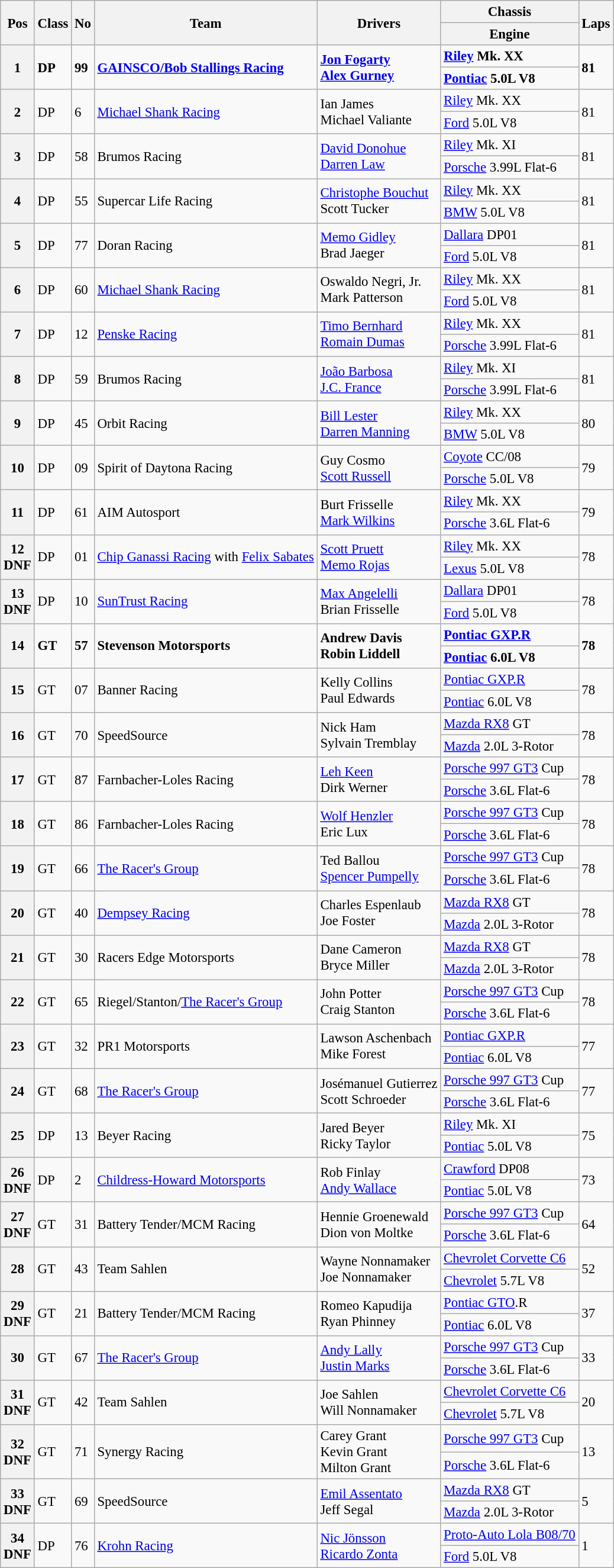<table class="wikitable" style="font-size: 95%;">
<tr>
<th rowspan=2>Pos</th>
<th rowspan=2>Class</th>
<th rowspan=2>No</th>
<th rowspan=2>Team</th>
<th rowspan=2>Drivers</th>
<th>Chassis</th>
<th rowspan=2>Laps</th>
</tr>
<tr>
<th>Engine</th>
</tr>
<tr style="font-weight:bold">
<th rowspan=2>1</th>
<td rowspan=2>DP</td>
<td rowspan=2>99</td>
<td rowspan=2><a href='#'>GAINSCO/Bob Stallings Racing</a></td>
<td rowspan=2> <a href='#'>Jon Fogarty</a><br> <a href='#'>Alex Gurney</a></td>
<td><a href='#'>Riley</a> Mk. XX</td>
<td rowspan=2>81</td>
</tr>
<tr style="font-weight:bold">
<td><a href='#'>Pontiac</a> 5.0L V8</td>
</tr>
<tr>
<th rowspan=2>2</th>
<td rowspan=2>DP</td>
<td rowspan=2>6</td>
<td rowspan=2><a href='#'>Michael Shank Racing</a></td>
<td rowspan=2> Ian James<br> Michael Valiante</td>
<td><a href='#'>Riley</a> Mk. XX</td>
<td rowspan=2>81</td>
</tr>
<tr>
<td><a href='#'>Ford</a> 5.0L V8</td>
</tr>
<tr>
<th rowspan=2>3</th>
<td rowspan=2>DP</td>
<td rowspan=2>58</td>
<td rowspan=2>Brumos Racing</td>
<td rowspan=2> <a href='#'>David Donohue</a><br> <a href='#'>Darren Law</a></td>
<td><a href='#'>Riley</a> Mk. XI</td>
<td rowspan=2>81</td>
</tr>
<tr>
<td><a href='#'>Porsche</a> 3.99L Flat-6</td>
</tr>
<tr>
<th rowspan=2>4</th>
<td rowspan=2>DP</td>
<td rowspan=2>55</td>
<td rowspan=2>Supercar Life Racing</td>
<td rowspan=2> <a href='#'>Christophe Bouchut</a><br> Scott Tucker</td>
<td><a href='#'>Riley</a> Mk. XX</td>
<td rowspan=2>81</td>
</tr>
<tr>
<td><a href='#'>BMW</a> 5.0L V8</td>
</tr>
<tr>
<th rowspan=2>5</th>
<td rowspan=2>DP</td>
<td rowspan=2>77</td>
<td rowspan=2>Doran Racing</td>
<td rowspan=2> <a href='#'>Memo Gidley</a><br> Brad Jaeger</td>
<td><a href='#'>Dallara</a> DP01</td>
<td rowspan=2>81</td>
</tr>
<tr>
<td><a href='#'>Ford</a> 5.0L V8</td>
</tr>
<tr>
<th rowspan=2>6</th>
<td rowspan=2>DP</td>
<td rowspan=2>60</td>
<td rowspan=2><a href='#'>Michael Shank Racing</a></td>
<td rowspan=2> Oswaldo Negri, Jr.<br> Mark Patterson</td>
<td><a href='#'>Riley</a> Mk. XX</td>
<td rowspan=2>81</td>
</tr>
<tr>
<td><a href='#'>Ford</a> 5.0L V8</td>
</tr>
<tr>
<th rowspan=2>7</th>
<td rowspan=2>DP</td>
<td rowspan=2>12</td>
<td rowspan=2><a href='#'>Penske Racing</a></td>
<td rowspan=2> <a href='#'>Timo Bernhard</a><br> <a href='#'>Romain Dumas</a></td>
<td><a href='#'>Riley</a> Mk. XX</td>
<td rowspan=2>81</td>
</tr>
<tr>
<td><a href='#'>Porsche</a> 3.99L Flat-6</td>
</tr>
<tr>
<th rowspan=2>8</th>
<td rowspan=2>DP</td>
<td rowspan=2>59</td>
<td rowspan=2>Brumos Racing</td>
<td rowspan=2> <a href='#'>João Barbosa</a><br> <a href='#'>J.C. France</a></td>
<td><a href='#'>Riley</a> Mk. XI</td>
<td rowspan=2>81</td>
</tr>
<tr>
<td><a href='#'>Porsche</a> 3.99L Flat-6</td>
</tr>
<tr>
<th rowspan=2>9</th>
<td rowspan=2>DP</td>
<td rowspan=2>45</td>
<td rowspan=2>Orbit Racing</td>
<td rowspan=2> <a href='#'>Bill Lester</a><br> <a href='#'>Darren Manning</a></td>
<td><a href='#'>Riley</a> Mk. XX</td>
<td rowspan=2>80</td>
</tr>
<tr>
<td><a href='#'>BMW</a> 5.0L V8</td>
</tr>
<tr>
<th rowspan=2>10</th>
<td rowspan=2>DP</td>
<td rowspan=2>09</td>
<td rowspan=2>Spirit of Daytona Racing</td>
<td rowspan=2> Guy Cosmo<br> <a href='#'>Scott Russell</a></td>
<td><a href='#'>Coyote</a> CC/08</td>
<td rowspan=2>79</td>
</tr>
<tr>
<td><a href='#'>Porsche</a> 5.0L V8</td>
</tr>
<tr>
<th rowspan=2>11</th>
<td rowspan=2>DP</td>
<td rowspan=2>61</td>
<td rowspan=2>AIM Autosport</td>
<td rowspan=2> Burt Frisselle<br> <a href='#'>Mark Wilkins</a></td>
<td><a href='#'>Riley</a> Mk. XX</td>
<td rowspan=2>79</td>
</tr>
<tr>
<td><a href='#'>Porsche</a> 3.6L Flat-6</td>
</tr>
<tr>
<th rowspan=2>12<br>DNF</th>
<td rowspan=2>DP</td>
<td rowspan=2>01</td>
<td rowspan=2><a href='#'>Chip Ganassi Racing</a> with <a href='#'>Felix Sabates</a></td>
<td rowspan=2> <a href='#'>Scott Pruett</a><br> <a href='#'>Memo Rojas</a></td>
<td><a href='#'>Riley</a> Mk. XX</td>
<td rowspan=2>78</td>
</tr>
<tr>
<td><a href='#'>Lexus</a> 5.0L V8</td>
</tr>
<tr>
<th rowspan=2>13<br>DNF</th>
<td rowspan=2>DP</td>
<td rowspan=2>10</td>
<td rowspan=2><a href='#'>SunTrust Racing</a></td>
<td rowspan=2> <a href='#'>Max Angelelli</a><br> Brian Frisselle</td>
<td><a href='#'>Dallara</a> DP01</td>
<td rowspan=2>78</td>
</tr>
<tr>
<td><a href='#'>Ford</a> 5.0L V8</td>
</tr>
<tr style="font-weight:bold">
<th rowspan=2>14</th>
<td rowspan=2>GT</td>
<td rowspan=2>57</td>
<td rowspan=2>Stevenson Motorsports</td>
<td rowspan=2> Andrew Davis<br> Robin Liddell</td>
<td><a href='#'>Pontiac GXP.R</a></td>
<td rowspan=2>78</td>
</tr>
<tr style="font-weight:bold">
<td><a href='#'>Pontiac</a> 6.0L V8</td>
</tr>
<tr>
<th rowspan=2>15</th>
<td rowspan=2>GT</td>
<td rowspan=2>07</td>
<td rowspan=2>Banner Racing</td>
<td rowspan=2> Kelly Collins<br> Paul Edwards</td>
<td><a href='#'>Pontiac GXP.R</a></td>
<td rowspan=2>78</td>
</tr>
<tr>
<td><a href='#'>Pontiac</a> 6.0L V8</td>
</tr>
<tr>
<th rowspan=2>16</th>
<td rowspan=2>GT</td>
<td rowspan=2>70</td>
<td rowspan=2>SpeedSource</td>
<td rowspan=2> Nick Ham<br> Sylvain Tremblay</td>
<td><a href='#'>Mazda RX8</a> GT</td>
<td rowspan=2>78</td>
</tr>
<tr>
<td><a href='#'>Mazda</a> 2.0L 3-Rotor</td>
</tr>
<tr>
<th rowspan=2>17</th>
<td rowspan=2>GT</td>
<td rowspan=2>87</td>
<td rowspan=2>Farnbacher-Loles Racing</td>
<td rowspan=2> <a href='#'>Leh Keen</a><br> Dirk Werner</td>
<td><a href='#'>Porsche 997 GT3</a> Cup</td>
<td rowspan=2>78</td>
</tr>
<tr>
<td><a href='#'>Porsche</a> 3.6L Flat-6</td>
</tr>
<tr>
<th rowspan=2>18</th>
<td rowspan=2>GT</td>
<td rowspan=2>86</td>
<td rowspan=2>Farnbacher-Loles Racing</td>
<td rowspan=2> <a href='#'>Wolf Henzler</a><br> Eric Lux</td>
<td><a href='#'>Porsche 997 GT3</a> Cup</td>
<td rowspan=2>78</td>
</tr>
<tr>
<td><a href='#'>Porsche</a> 3.6L Flat-6</td>
</tr>
<tr>
<th rowspan=2>19</th>
<td rowspan=2>GT</td>
<td rowspan=2>66</td>
<td rowspan=2><a href='#'>The Racer's Group</a></td>
<td rowspan=2> Ted Ballou<br> <a href='#'>Spencer Pumpelly</a></td>
<td><a href='#'>Porsche 997 GT3</a> Cup</td>
<td rowspan=2>78</td>
</tr>
<tr>
<td><a href='#'>Porsche</a> 3.6L Flat-6</td>
</tr>
<tr>
<th rowspan=2>20</th>
<td rowspan=2>GT</td>
<td rowspan=2>40</td>
<td rowspan=2><a href='#'>Dempsey Racing</a></td>
<td rowspan=2> Charles Espenlaub<br> Joe Foster</td>
<td><a href='#'>Mazda RX8</a> GT</td>
<td rowspan=2>78</td>
</tr>
<tr>
<td><a href='#'>Mazda</a> 2.0L 3-Rotor</td>
</tr>
<tr>
<th rowspan=2>21</th>
<td rowspan=2>GT</td>
<td rowspan=2>30</td>
<td rowspan=2>Racers Edge Motorsports</td>
<td rowspan=2> Dane Cameron<br> Bryce Miller</td>
<td><a href='#'>Mazda RX8</a> GT</td>
<td rowspan=2>78</td>
</tr>
<tr>
<td><a href='#'>Mazda</a> 2.0L 3-Rotor</td>
</tr>
<tr>
<th rowspan=2>22</th>
<td rowspan=2>GT</td>
<td rowspan=2>65</td>
<td rowspan=2>Riegel/Stanton/<a href='#'>The Racer's Group</a></td>
<td rowspan=2> John Potter<br> Craig Stanton</td>
<td><a href='#'>Porsche 997 GT3</a> Cup</td>
<td rowspan=2>78</td>
</tr>
<tr>
<td><a href='#'>Porsche</a> 3.6L Flat-6</td>
</tr>
<tr>
<th rowspan=2>23</th>
<td rowspan=2>GT</td>
<td rowspan=2>32</td>
<td rowspan=2>PR1 Motorsports</td>
<td rowspan=2> Lawson Aschenbach<br> Mike Forest</td>
<td><a href='#'>Pontiac GXP.R</a></td>
<td rowspan=2>77</td>
</tr>
<tr>
<td><a href='#'>Pontiac</a> 6.0L V8</td>
</tr>
<tr>
<th rowspan=2>24</th>
<td rowspan=2>GT</td>
<td rowspan=2>68</td>
<td rowspan=2><a href='#'>The Racer's Group</a></td>
<td rowspan=2> Josémanuel Gutierrez<br> Scott Schroeder</td>
<td><a href='#'>Porsche 997 GT3</a> Cup</td>
<td rowspan=2>77</td>
</tr>
<tr>
<td><a href='#'>Porsche</a> 3.6L Flat-6</td>
</tr>
<tr>
<th rowspan=2>25</th>
<td rowspan=2>DP</td>
<td rowspan=2>13</td>
<td rowspan=2>Beyer Racing</td>
<td rowspan=2> Jared Beyer<br> Ricky Taylor</td>
<td><a href='#'>Riley</a> Mk. XI</td>
<td rowspan=2>75</td>
</tr>
<tr>
<td><a href='#'>Pontiac</a> 5.0L V8</td>
</tr>
<tr>
<th rowspan=2>26<br>DNF</th>
<td rowspan=2>DP</td>
<td rowspan=2>2</td>
<td rowspan=2><a href='#'>Childress-Howard Motorsports</a></td>
<td rowspan=2> Rob Finlay<br> <a href='#'>Andy Wallace</a></td>
<td><a href='#'>Crawford</a> DP08</td>
<td rowspan=2>73</td>
</tr>
<tr>
<td><a href='#'>Pontiac</a> 5.0L V8</td>
</tr>
<tr>
<th rowspan=2>27<br>DNF</th>
<td rowspan=2>GT</td>
<td rowspan=2>31</td>
<td rowspan=2>Battery Tender/MCM Racing</td>
<td rowspan=2> Hennie Groenewald<br> Dion von Moltke</td>
<td><a href='#'>Porsche 997 GT3</a> Cup</td>
<td rowspan=2>64</td>
</tr>
<tr>
<td><a href='#'>Porsche</a> 3.6L Flat-6</td>
</tr>
<tr>
<th rowspan=2>28</th>
<td rowspan=2>GT</td>
<td rowspan=2>43</td>
<td rowspan=2>Team Sahlen</td>
<td rowspan=2> Wayne Nonnamaker<br> Joe Nonnamaker</td>
<td><a href='#'>Chevrolet Corvette C6</a></td>
<td rowspan=2>52</td>
</tr>
<tr>
<td><a href='#'>Chevrolet</a> 5.7L V8</td>
</tr>
<tr>
<th rowspan=2>29<br>DNF</th>
<td rowspan=2>GT</td>
<td rowspan=2>21</td>
<td rowspan=2>Battery Tender/MCM Racing</td>
<td rowspan=2> Romeo Kapudija<br> Ryan Phinney</td>
<td><a href='#'>Pontiac GTO</a>.R</td>
<td rowspan=2>37</td>
</tr>
<tr>
<td><a href='#'>Pontiac</a> 6.0L V8</td>
</tr>
<tr>
<th rowspan=2>30</th>
<td rowspan=2>GT</td>
<td rowspan=2>67</td>
<td rowspan=2><a href='#'>The Racer's Group</a></td>
<td rowspan=2> <a href='#'>Andy Lally</a><br> <a href='#'>Justin Marks</a></td>
<td><a href='#'>Porsche 997 GT3</a> Cup</td>
<td rowspan=2>33</td>
</tr>
<tr>
<td><a href='#'>Porsche</a> 3.6L Flat-6</td>
</tr>
<tr>
<th rowspan=2>31<br>DNF</th>
<td rowspan=2>GT</td>
<td rowspan=2>42</td>
<td rowspan=2>Team Sahlen</td>
<td rowspan=2> Joe Sahlen<br> Will Nonnamaker</td>
<td><a href='#'>Chevrolet Corvette C6</a></td>
<td rowspan=2>20</td>
</tr>
<tr>
<td><a href='#'>Chevrolet</a> 5.7L V8</td>
</tr>
<tr>
<th rowspan=2>32<br>DNF</th>
<td rowspan=2>GT</td>
<td rowspan=2>71</td>
<td rowspan=2>Synergy Racing</td>
<td rowspan=2> Carey Grant<br> Kevin Grant<br> Milton Grant</td>
<td><a href='#'>Porsche 997 GT3</a> Cup</td>
<td rowspan=2>13</td>
</tr>
<tr>
<td><a href='#'>Porsche</a> 3.6L Flat-6</td>
</tr>
<tr>
<th rowspan=2>33<br>DNF</th>
<td rowspan=2>GT</td>
<td rowspan=2>69</td>
<td rowspan=2>SpeedSource</td>
<td rowspan=2> <a href='#'>Emil Assentato</a><br> Jeff Segal</td>
<td><a href='#'>Mazda RX8</a> GT</td>
<td rowspan=2>5</td>
</tr>
<tr>
<td><a href='#'>Mazda</a> 2.0L 3-Rotor</td>
</tr>
<tr>
<th rowspan=2>34<br>DNF</th>
<td rowspan=2>DP</td>
<td rowspan=2>76</td>
<td rowspan=2><a href='#'>Krohn Racing</a></td>
<td rowspan=2> <a href='#'>Nic Jönsson</a><br> <a href='#'>Ricardo Zonta</a></td>
<td><a href='#'>Proto-Auto Lola B08/70</a></td>
<td rowspan=2>1</td>
</tr>
<tr>
<td><a href='#'>Ford</a> 5.0L V8</td>
</tr>
</table>
